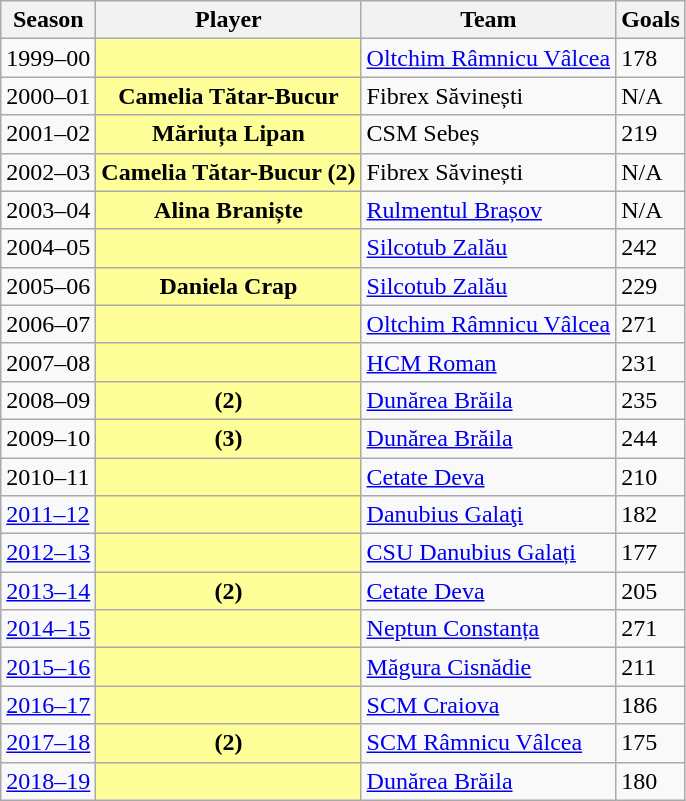<table class="wikitable plainrowheaders sortable" summary="Season (sortable), Player (sortable), Position (sortable), Team (sortable), Game played (sortable), Field goals made (sortable), 3-point field goals made (sortable), Free throws made (sortable), Total points (sortable), Points per game (sortable) and References">
<tr>
<th scope="col">Season</th>
<th scope="col">Player</th>
<th scope="col">Team</th>
<th scope="col">Goals</th>
</tr>
<tr>
<td>1999–00</td>
<th scope="row" style="background-color:#FFFF99"></th>
<td><a href='#'>Oltchim Râmnicu Vâlcea</a></td>
<td>178</td>
</tr>
<tr>
<td>2000–01</td>
<th scope="row" style="background-color:#FFFF99">Camelia Tătar-Bucur</th>
<td>Fibrex Săvinești</td>
<td>N/A</td>
</tr>
<tr>
<td>2001–02</td>
<th scope="row" style="background-color:#FFFF99">Măriuța Lipan</th>
<td>CSM Sebeș</td>
<td>219</td>
</tr>
<tr>
<td>2002–03</td>
<th scope="row" style="background-color:#FFFF99">Camelia Tătar-Bucur (2)</th>
<td>Fibrex Săvinești</td>
<td>N/A</td>
</tr>
<tr>
<td>2003–04</td>
<th scope="row" style="background-color:#FFFF99">Alina Braniște</th>
<td><a href='#'>Rulmentul Brașov</a></td>
<td>N/A</td>
</tr>
<tr>
<td>2004–05</td>
<th scope="row" style="background-color:#FFFF99"></th>
<td><a href='#'>Silcotub Zalău</a></td>
<td>242</td>
</tr>
<tr>
<td>2005–06</td>
<th scope="row" style="background-color:#FFFF99">Daniela Crap</th>
<td><a href='#'>Silcotub Zalău</a></td>
<td>229</td>
</tr>
<tr>
<td>2006–07</td>
<th scope="row" style="background-color:#FFFF99"></th>
<td><a href='#'>Oltchim Râmnicu Vâlcea</a></td>
<td>271</td>
</tr>
<tr>
<td>2007–08</td>
<th scope="row" style="background-color:#FFFF99"></th>
<td><a href='#'>HCM Roman</a></td>
<td>231</td>
</tr>
<tr>
<td>2008–09</td>
<th scope="row" style="background-color:#FFFF99"> (2)</th>
<td><a href='#'>Dunărea Brăila</a></td>
<td>235</td>
</tr>
<tr>
<td>2009–10</td>
<th scope="row" style="background-color:#FFFF99"> (3)</th>
<td><a href='#'>Dunărea Brăila</a></td>
<td>244</td>
</tr>
<tr>
<td>2010–11</td>
<th scope="row" style="background-color:#FFFF99"></th>
<td><a href='#'>Cetate Deva</a></td>
<td>210</td>
</tr>
<tr>
<td><a href='#'>2011–12</a></td>
<th scope="row" style="background-color:#FFFF99"></th>
<td><a href='#'>Danubius Galaţi</a></td>
<td>182</td>
</tr>
<tr>
<td><a href='#'>2012–13</a></td>
<th scope="row" style="background-color:#FFFF99"></th>
<td><a href='#'>CSU Danubius Galați</a></td>
<td>177</td>
</tr>
<tr>
<td><a href='#'>2013–14</a></td>
<th scope="row" style="background-color:#FFFF99"> (2)</th>
<td><a href='#'>Cetate Deva</a></td>
<td>205</td>
</tr>
<tr>
<td><a href='#'>2014–15</a></td>
<th scope="row" style="background-color:#FFFF99"></th>
<td><a href='#'>Neptun Constanța</a></td>
<td>271</td>
</tr>
<tr>
<td><a href='#'>2015–16</a></td>
<th scope="row" style="background-color:#FFFF99"></th>
<td><a href='#'>Măgura Cisnădie</a></td>
<td>211</td>
</tr>
<tr>
<td><a href='#'>2016–17</a></td>
<th scope="row" style="background-color:#FFFF99"></th>
<td><a href='#'>SCM Craiova</a></td>
<td>186</td>
</tr>
<tr>
<td><a href='#'>2017–18</a></td>
<th scope="row" style="background-color:#FFFF99"> (2)</th>
<td><a href='#'>SCM Râmnicu Vâlcea</a></td>
<td>175</td>
</tr>
<tr>
<td><a href='#'>2018–19</a></td>
<th scope="row" style="background-color:#FFFF99"></th>
<td><a href='#'>Dunărea Brăila</a></td>
<td>180</td>
</tr>
</table>
